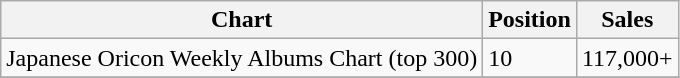<table class="wikitable">
<tr>
<th>Chart</th>
<th>Position</th>
<th>Sales</th>
</tr>
<tr>
<td>Japanese Oricon Weekly Albums Chart (top 300)</td>
<td>10</td>
<td>117,000+</td>
</tr>
<tr>
</tr>
</table>
